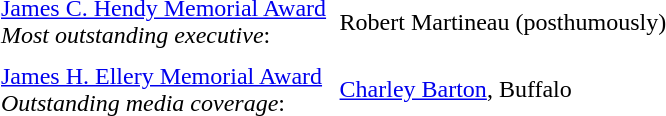<table cellpadding="3" cellspacing="3">
<tr>
<td><a href='#'>James C. Hendy Memorial Award</a><br><em>Most outstanding executive</em>:</td>
<td>Robert Martineau (posthumously)</td>
</tr>
<tr>
<td><a href='#'>James H. Ellery Memorial Award</a> <br><em>Outstanding media coverage</em>:</td>
<td><a href='#'>Charley Barton</a>, Buffalo</td>
</tr>
</table>
